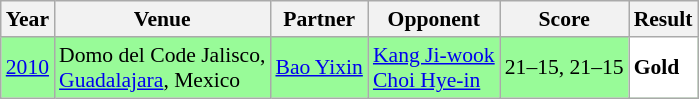<table class="sortable wikitable" style="font-size: 90%;">
<tr>
<th>Year</th>
<th>Venue</th>
<th>Partner</th>
<th>Opponent</th>
<th>Score</th>
<th>Result</th>
</tr>
<tr style="background:#98FB98">
<td align="center"><a href='#'>2010</a></td>
<td align="left">Domo del Code Jalisco,<br><a href='#'>Guadalajara</a>, Mexico</td>
<td align="left"> <a href='#'>Bao Yixin</a></td>
<td align="left"> <a href='#'>Kang Ji-wook</a><br> <a href='#'>Choi Hye-in</a></td>
<td align="left">21–15, 21–15</td>
<td style="text-align:left; background:white"> <strong>Gold</strong></td>
</tr>
</table>
